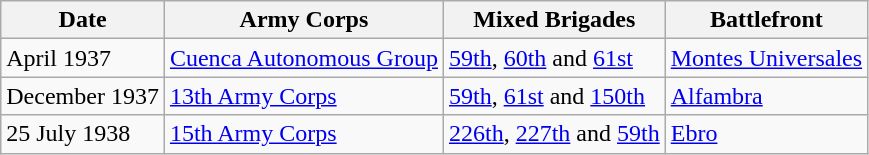<table class="wikitable">
<tr>
<th>Date</th>
<th>Army Corps</th>
<th>Mixed Brigades</th>
<th>Battlefront</th>
</tr>
<tr>
<td>April 1937</td>
<td><a href='#'>Cuenca Autonomous Group</a></td>
<td><a href='#'>59th</a>, <a href='#'>60th</a> and <a href='#'>61st</a></td>
<td><a href='#'>Montes Universales</a></td>
</tr>
<tr>
<td>December 1937</td>
<td><a href='#'>13th Army Corps</a></td>
<td><a href='#'>59th</a>, <a href='#'>61st</a> and <a href='#'>150th</a></td>
<td><a href='#'>Alfambra</a></td>
</tr>
<tr>
<td>25 July 1938</td>
<td><a href='#'>15th Army Corps</a></td>
<td><a href='#'>226th</a>, <a href='#'>227th</a> and <a href='#'>59th</a></td>
<td><a href='#'>Ebro</a></td>
</tr>
</table>
